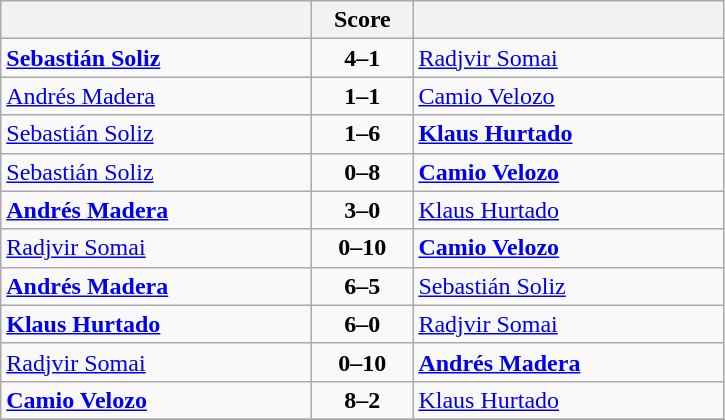<table class="wikitable" style="text-align: center; font-size:100% ">
<tr>
<th align="right" width="200"></th>
<th width="60">Score</th>
<th align="left" width="200"></th>
</tr>
<tr>
<td align=left><strong> <a href='#'>Sebastián Soliz</a></strong></td>
<td align=center><strong>4–1</strong></td>
<td align=left> <a href='#'>Radjvir Somai</a></td>
</tr>
<tr>
<td align=left> <a href='#'>Andrés Madera</a></td>
<td align=center><strong>1–1</strong></td>
<td align=left> <a href='#'>Camio Velozo</a></td>
</tr>
<tr>
<td align=left> <a href='#'>Sebastián Soliz</a></td>
<td align=center><strong>1–6</strong></td>
<td align=left><strong> <a href='#'>Klaus Hurtado</a></strong></td>
</tr>
<tr>
<td align=left> <a href='#'>Sebastián Soliz</a></td>
<td align=center><strong>0–8</strong></td>
<td align=left><strong> <a href='#'>Camio Velozo</a></strong></td>
</tr>
<tr>
<td align=left><strong> <a href='#'>Andrés Madera</a></strong></td>
<td align=center><strong>3–0</strong></td>
<td align=left> <a href='#'>Klaus Hurtado</a></td>
</tr>
<tr>
<td align=left> <a href='#'>Radjvir Somai</a></td>
<td align=center><strong>0–10</strong></td>
<td align=left><strong> <a href='#'>Camio Velozo</a></strong></td>
</tr>
<tr>
<td align=left><strong> <a href='#'>Andrés Madera</a></strong></td>
<td align=center><strong>6–5</strong></td>
<td align=left> <a href='#'>Sebastián Soliz</a></td>
</tr>
<tr>
<td align=left><strong> <a href='#'>Klaus Hurtado</a></strong></td>
<td align=center><strong>6–0</strong></td>
<td align=left> <a href='#'>Radjvir Somai</a></td>
</tr>
<tr>
<td align=left> <a href='#'>Radjvir Somai</a></td>
<td align=center><strong>0–10</strong></td>
<td align=left><strong> <a href='#'>Andrés Madera</a></strong></td>
</tr>
<tr>
<td align=left><strong> <a href='#'>Camio Velozo</a></strong></td>
<td align=center><strong>8–2</strong></td>
<td align=left> <a href='#'>Klaus Hurtado</a></td>
</tr>
<tr>
</tr>
</table>
